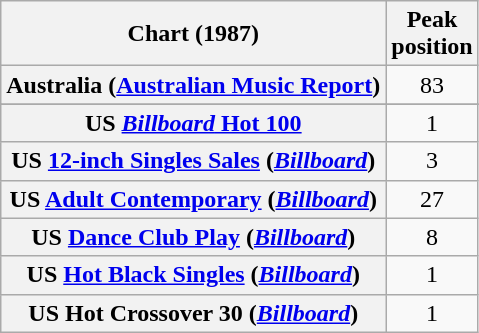<table class="wikitable sortable plainrowheaders" style="text-align:center">
<tr>
<th>Chart (1987)</th>
<th>Peak<br>position</th>
</tr>
<tr>
<th scope="row">Australia (<a href='#'>Australian Music Report</a>)</th>
<td>83</td>
</tr>
<tr>
</tr>
<tr>
</tr>
<tr>
</tr>
<tr>
<th scope="row">US <a href='#'><em>Billboard</em> Hot 100</a></th>
<td>1</td>
</tr>
<tr>
<th scope="row">US <a href='#'>12-inch Singles Sales</a> (<em><a href='#'>Billboard</a></em>)<br></th>
<td>3</td>
</tr>
<tr>
<th scope="row">US <a href='#'>Adult Contemporary</a> (<em><a href='#'>Billboard</a></em>)</th>
<td>27</td>
</tr>
<tr>
<th scope="row">US <a href='#'>Dance Club Play</a> (<em><a href='#'>Billboard</a></em>)<br></th>
<td>8</td>
</tr>
<tr>
<th scope="row">US <a href='#'>Hot Black Singles</a> (<em><a href='#'>Billboard</a></em>)</th>
<td>1</td>
</tr>
<tr>
<th scope="row">US Hot Crossover 30 (<em><a href='#'>Billboard</a></em>)</th>
<td>1</td>
</tr>
</table>
